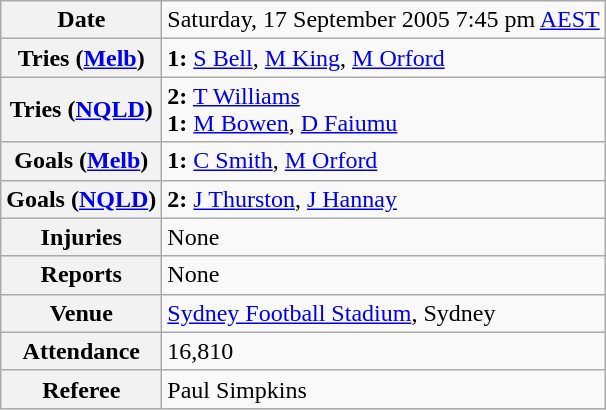<table class="wikitable">
<tr>
<th>Date</th>
<td>Saturday, 17 September 2005 7:45 pm <a href='#'>AEST</a></td>
</tr>
<tr>
<th>Tries (<a href='#'>Melb</a>)</th>
<td><strong>1:</strong> <a href='#'>S Bell</a>, <a href='#'>M King</a>, <a href='#'>M Orford</a></td>
</tr>
<tr>
<th>Tries (<a href='#'>NQLD</a>)</th>
<td><strong>2:</strong> <a href='#'>T Williams</a><br><strong>1:</strong> <a href='#'>M Bowen</a>, <a href='#'>D Faiumu</a></td>
</tr>
<tr>
<th>Goals (<a href='#'>Melb</a>)</th>
<td><strong>1:</strong> <a href='#'>C Smith</a>, <a href='#'>M Orford</a></td>
</tr>
<tr>
<th>Goals (<a href='#'>NQLD</a>)</th>
<td><strong>2:</strong> <a href='#'>J Thurston</a>, <a href='#'>J Hannay</a></td>
</tr>
<tr>
<th>Injuries</th>
<td>None</td>
</tr>
<tr>
<th>Reports</th>
<td>None</td>
</tr>
<tr>
<th>Venue</th>
<td><a href='#'>Sydney Football Stadium</a>, Sydney</td>
</tr>
<tr>
<th>Attendance</th>
<td>16,810</td>
</tr>
<tr>
<th>Referee</th>
<td>Paul Simpkins</td>
</tr>
</table>
